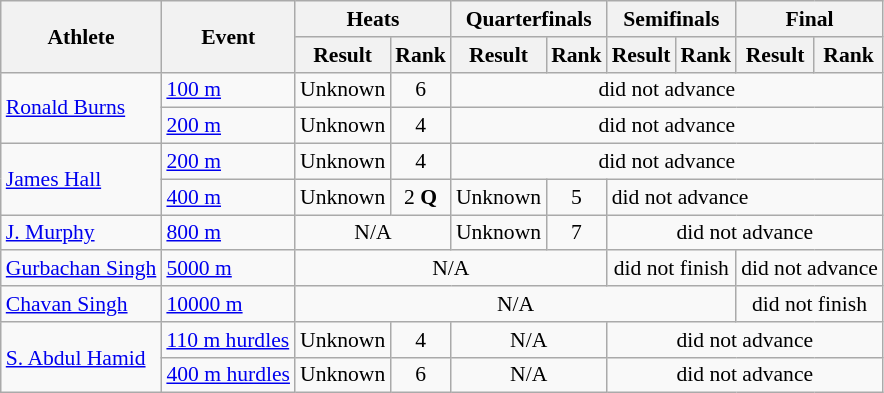<table class=wikitable style="font-size:90%">
<tr>
<th rowspan=2>Athlete</th>
<th rowspan=2>Event</th>
<th colspan=2>Heats</th>
<th colspan=2>Quarterfinals</th>
<th colspan=2>Semifinals</th>
<th colspan=2>Final</th>
</tr>
<tr>
<th>Result</th>
<th>Rank</th>
<th>Result</th>
<th>Rank</th>
<th>Result</th>
<th>Rank</th>
<th>Result</th>
<th>Rank</th>
</tr>
<tr>
<td rowspan=2><a href='#'>Ronald Burns</a></td>
<td><a href='#'>100 m</a></td>
<td align=center>Unknown</td>
<td align=center>6</td>
<td align=center colspan=6>did not advance</td>
</tr>
<tr>
<td><a href='#'>200 m</a></td>
<td align=center>Unknown</td>
<td align=center>4</td>
<td align=center colspan=6>did not advance</td>
</tr>
<tr>
<td rowspan=2><a href='#'>James Hall</a></td>
<td><a href='#'>200 m</a></td>
<td align=center>Unknown</td>
<td align=center>4</td>
<td align=center colspan=6>did not advance</td>
</tr>
<tr>
<td><a href='#'>400 m</a></td>
<td align=center>Unknown</td>
<td align=center>2 <strong>Q</strong></td>
<td align=center>Unknown</td>
<td align=center>5</td>
<td align=cter colspan=4>did not advance</td>
</tr>
<tr>
<td><a href='#'>J. Murphy</a></td>
<td><a href='#'>800 m</a></td>
<td align=center colspan=2>N/A</td>
<td align=center>Unknown</td>
<td align=center>7</td>
<td align=center colspan=4>did not advance</td>
</tr>
<tr>
<td><a href='#'>Gurbachan Singh</a></td>
<td><a href='#'>5000 m</a></td>
<td align=center colspan=4>N/A</td>
<td align=center colspan=2>did not finish</td>
<td align=center colspan=2>did not advance</td>
</tr>
<tr>
<td><a href='#'>Chavan Singh</a></td>
<td><a href='#'>10000 m</a></td>
<td align=center colspan=6>N/A</td>
<td align=center colspan=2>did not finish</td>
</tr>
<tr>
<td rowspan=2><a href='#'>S. Abdul Hamid</a></td>
<td><a href='#'>110 m hurdles</a></td>
<td align=center>Unknown</td>
<td align=center>4</td>
<td align=center colspan=2>N/A</td>
<td align=center colspan=4>did not advance</td>
</tr>
<tr>
<td><a href='#'>400 m hurdles</a></td>
<td align=center>Unknown</td>
<td align=center>6</td>
<td align=center colspan=2>N/A</td>
<td align=center colspan=4>did not advance</td>
</tr>
</table>
